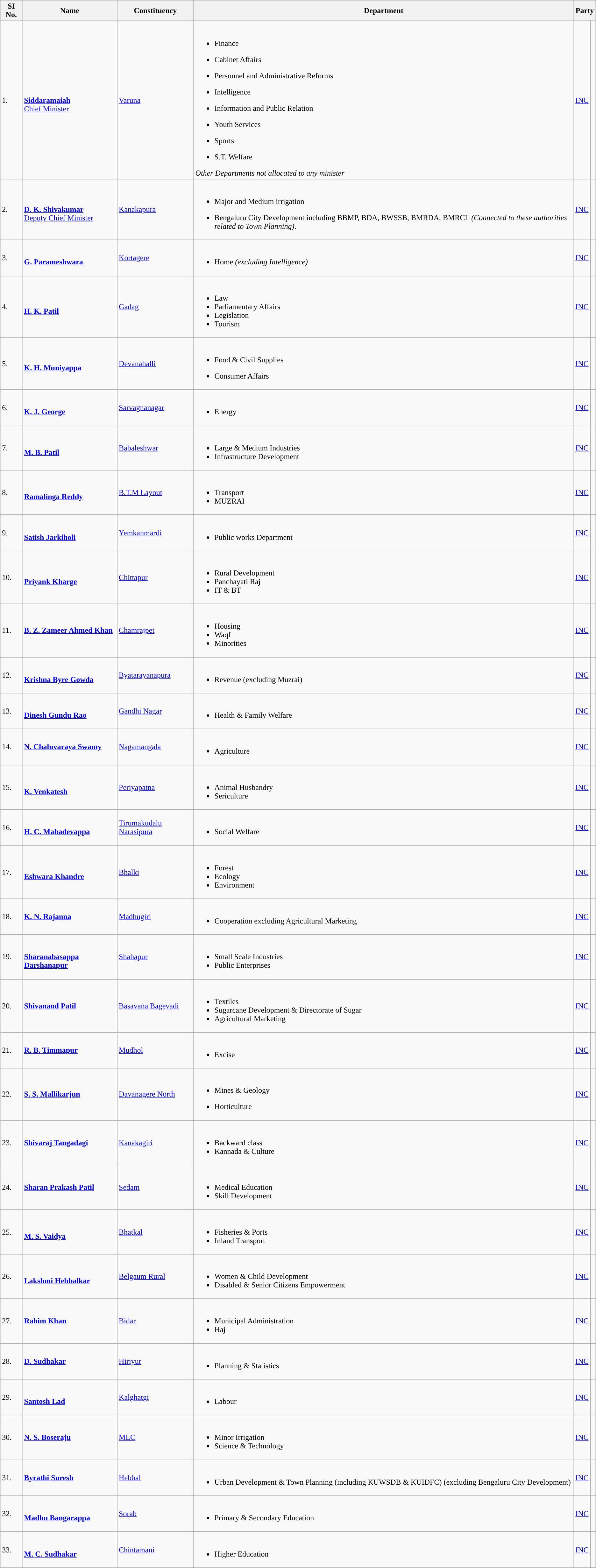<table class="wikitable">
<tr>
<th>SI No.</th>
<th>Name</th>
<th>Constituency</th>
<th>Department</th>
<th colspan="2" scope="col">Party</th>
</tr>
<tr>
<td>1.</td>
<td> <br> <strong><a href='#'>Siddaramaiah</a></strong><br><a href='#'>Chief Minister</a></td>
<td><a href='#'>Varuna</a></td>
<td><br><ul><li>Finance</li></ul><ul><li>Cabinet Affairs</li></ul><ul><li>Personnel and Administrative Reforms</li></ul><ul><li>Intelligence</li></ul><ul><li>Information and Public Relation</li></ul><ul><li>Youth Services</li></ul><ul><li>Sports</li></ul><ul><li>S.T. Welfare</li></ul><em>Other Departments not allocated to any minister</em></td>
<td><a href='#'>INC</a></td>
<td width="4px" style="background-color: "></td>
</tr>
<tr>
<td>2.</td>
<td> <br> <strong><a href='#'>D. K. Shivakumar</a></strong><br><a href='#'>Deputy Chief Minister</a></td>
<td><a href='#'>Kanakapura</a></td>
<td><br><ul><li>Major and Medium irrigation</li></ul><ul><li>Bengaluru City Development including BBMP, BDA, BWSSB, BMRDA, BMRCL <em>(Connected to these authorities related to Town Planning)</em>.</li></ul></td>
<td><a href='#'>INC</a></td>
<td width="4px" style="background-color: "></td>
</tr>
<tr>
<td>3.</td>
<td>  <br> <strong><a href='#'>G. Parameshwara</a></strong></td>
<td><a href='#'>Kortagere</a></td>
<td><br><ul><li>Home <em>(excluding Intelligence)</em></li></ul></td>
<td><a href='#'>INC</a></td>
<td width="4px" style="background-color: "></td>
</tr>
<tr>
<td>4.</td>
<td><br><strong><a href='#'>H. K. Patil</a></strong></td>
<td><a href='#'>Gadag</a></td>
<td><br><ul><li>Law</li><li>Parliamentary Affairs</li><li>Legislation</li><li>Tourism</li></ul></td>
<td><a href='#'>INC</a></td>
<td width="4px" style="background-color: "></td>
</tr>
<tr>
<td>5.</td>
<td>  <br><strong><a href='#'>K. H. Muniyappa</a></strong></td>
<td><a href='#'>Devanahalli</a></td>
<td><br><ul><li>Food & Civil Supplies</li></ul><ul><li>Consumer Affairs</li></ul></td>
<td><a href='#'>INC</a></td>
<td width="4px" style="background-color: "></td>
</tr>
<tr>
<td>6.</td>
<td>  <br><strong><a href='#'>K. J. George</a></strong></td>
<td><a href='#'>Sarvagnanagar</a></td>
<td><br><ul><li>Energy</li></ul></td>
<td><a href='#'>INC</a></td>
<td width="4px" style="background-color: "></td>
</tr>
<tr>
<td>7.</td>
<td><br> <strong><a href='#'>M. B. Patil</a></strong></td>
<td><a href='#'>Babaleshwar</a></td>
<td><br><ul><li>Large & Medium Industries</li><li>Infrastructure Development</li></ul></td>
<td><a href='#'>INC</a></td>
<td width="4px" style="background-color: "></td>
</tr>
<tr>
<td>8.</td>
<td> <br><strong><a href='#'>Ramalinga Reddy</a></strong></td>
<td><a href='#'>B.T.M Layout</a></td>
<td><br><ul><li>Transport</li><li>MUZRAI</li></ul></td>
<td><a href='#'>INC</a></td>
<td width="4px" style="background-color: "></td>
</tr>
<tr>
<td>9.</td>
<td>  <br><strong><a href='#'>Satish Jarkiholi</a></strong></td>
<td><a href='#'>Yemkanmardi</a></td>
<td><br><ul><li>Public works Department</li></ul></td>
<td><a href='#'>INC</a></td>
<td width="4px" style="background-color: "></td>
</tr>
<tr>
<td>10.</td>
<td><br><strong><a href='#'>Priyank Kharge</a></strong></td>
<td><a href='#'>Chittapur</a></td>
<td><br><ul><li>Rural Development</li><li>Panchayati Raj</li><li>IT & BT</li></ul></td>
<td><a href='#'>INC</a></td>
<td width="4px" style="background-color: "></td>
</tr>
<tr>
<td>11.</td>
<td><strong><a href='#'>B. Z. Zameer Ahmed Khan</a></strong></td>
<td><a href='#'>Chamrajpet</a></td>
<td><br><ul><li>Housing</li><li>Waqf</li><li>Minorities</li></ul></td>
<td><a href='#'>INC</a></td>
<td width="4px" style="background-color: "></td>
</tr>
<tr>
<td>12.</td>
<td><br><strong><a href='#'>Krishna Byre Gowda</a></strong></td>
<td><a href='#'>Byatarayanapura</a></td>
<td><br><ul><li>Revenue (excluding Muzrai)</li></ul></td>
<td><a href='#'>INC</a></td>
<td width="4px" style="background-color: "></td>
</tr>
<tr>
<td>13.</td>
<td><br><strong><a href='#'>Dinesh Gundu Rao</a></strong></td>
<td><a href='#'>Gandhi Nagar</a></td>
<td><br><ul><li>Health & Family Welfare</li></ul></td>
<td><a href='#'>INC</a></td>
<td width="4px" style="background-color: "></td>
</tr>
<tr>
<td>14.</td>
<td><strong><a href='#'>N. Chaluvaraya Swamy</a></strong></td>
<td><a href='#'>Nagamangala</a></td>
<td><br><ul><li>Agriculture</li></ul></td>
<td><a href='#'>INC</a></td>
<td width="4px" style="background-color: "></td>
</tr>
<tr>
<td>15.</td>
<td><br><strong><a href='#'>K. Venkatesh</a></strong></td>
<td><a href='#'>Periyapatna</a></td>
<td><br><ul><li>Animal Husbandry</li><li>Sericulture</li></ul></td>
<td><a href='#'>INC</a></td>
<td width="4px" style="background-color: "></td>
</tr>
<tr>
<td>16.</td>
<td><br><strong><a href='#'>H. C. Mahadevappa</a></strong></td>
<td><a href='#'>Tirumakudalu Narasipura</a></td>
<td><br><ul><li>Social Welfare</li></ul></td>
<td><a href='#'>INC</a></td>
<td width="4px" style="background-color: "></td>
</tr>
<tr>
<td>17.</td>
<td><br><strong><a href='#'>Eshwara Khandre</a></strong></td>
<td><a href='#'>Bhalki</a></td>
<td><br><ul><li>Forest</li><li>Ecology</li><li>Environment</li></ul></td>
<td><a href='#'>INC</a></td>
<td width="4px" style="background-color: "></td>
</tr>
<tr>
<td>18.</td>
<td><strong><a href='#'>K. N. Rajanna</a></strong></td>
<td><a href='#'>Madhugiri</a></td>
<td><br><ul><li>Cooperation excluding Agricultural Marketing</li></ul></td>
<td><a href='#'>INC</a></td>
<td width="4px" style="background-color: "></td>
</tr>
<tr>
<td>19.</td>
<td><br><strong><a href='#'>Sharanabasappa Darshanapur</a></strong></td>
<td><a href='#'>Shahapur</a></td>
<td><br><ul><li>Small Scale Industries</li><li>Public Enterprises</li></ul></td>
<td><a href='#'>INC</a></td>
<td width="4px" style="background-color: "></td>
</tr>
<tr>
<td>20.</td>
<td><strong><a href='#'>Shivanand Patil</a></strong></td>
<td><a href='#'>Basavana Bagevadi</a></td>
<td><br><ul><li>Textiles</li><li>Sugarcane Development & Directorate of Sugar</li><li>Agricultural Marketing</li></ul></td>
<td><a href='#'>INC</a></td>
<td width="4px" style="background-color: "></td>
</tr>
<tr>
<td>21.</td>
<td><strong><a href='#'>R. B. Timmapur</a></strong></td>
<td><a href='#'>Mudhol</a></td>
<td><br><ul><li>Excise</li></ul></td>
<td><a href='#'>INC</a></td>
<td width="4px" style="background-color: "></td>
</tr>
<tr>
<td>22.</td>
<td><strong><a href='#'>S. S. Mallikarjun</a></strong></td>
<td><a href='#'>Davanagere North</a></td>
<td><br><ul><li>Mines & Geology</li></ul><ul><li>Horticulture</li></ul></td>
<td><a href='#'>INC</a></td>
<td width="4px" style="background-color: "></td>
</tr>
<tr>
<td>23.</td>
<td><strong><a href='#'>Shivaraj Tangadagi</a></strong></td>
<td><a href='#'>Kanakagiri</a></td>
<td><br><ul><li>Backward class</li><li>Kannada & Culture</li></ul></td>
<td><a href='#'>INC</a></td>
<td width="4px" style="background-color: "></td>
</tr>
<tr>
<td>24.</td>
<td><strong><a href='#'>Sharan Prakash Patil</a></strong></td>
<td><a href='#'>Sedam</a></td>
<td><br><ul><li>Medical Education</li><li>Skill Development</li></ul></td>
<td><a href='#'>INC</a></td>
<td width="4px" style="background-color: "></td>
</tr>
<tr>
<td>25.</td>
<td><br><strong><a href='#'>M. S. Vaidya</a></strong></td>
<td><a href='#'>Bhatkal</a></td>
<td><br><ul><li>Fisheries & Ports</li><li>Inland Transport</li></ul></td>
<td><a href='#'>INC</a></td>
<td width="4px" style="background-color: "></td>
</tr>
<tr>
<td>26.</td>
<td><br><strong><a href='#'>Lakshmi Hebbalkar</a></strong></td>
<td><a href='#'>Belgaum Rural</a></td>
<td><br><ul><li>Women & Child Development</li><li>Disabled & Senior Citizens Empowerment</li></ul></td>
<td><a href='#'>INC</a></td>
<td width="4px" style="background-color: "></td>
</tr>
<tr>
<td>27.</td>
<td><strong><a href='#'>Rahim Khan</a></strong></td>
<td><a href='#'>Bidar</a></td>
<td><br><ul><li>Municipal Administration</li><li>Haj</li></ul></td>
<td><a href='#'>INC</a></td>
<td width="4px" style="background-color: "></td>
</tr>
<tr>
<td>28.</td>
<td><strong><a href='#'>D. Sudhakar</a></strong></td>
<td><a href='#'>Hiriyur</a></td>
<td><br><ul><li>Planning & Statistics</li></ul></td>
<td><a href='#'>INC</a></td>
<td width="4px" style="background-color: "></td>
</tr>
<tr>
<td>29.</td>
<td><br><strong><a href='#'>Santosh Lad</a></strong></td>
<td><a href='#'>Kalghatgi</a></td>
<td><br><ul><li>Labour</li></ul></td>
<td><a href='#'>INC</a></td>
<td width="4px" style="background-color: "></td>
</tr>
<tr>
<td>30.</td>
<td><strong><a href='#'>N. S. Boseraju</a></strong></td>
<td><a href='#'>MLC</a></td>
<td><br><ul><li>Minor Irrigation</li><li>Science & Technology</li></ul></td>
<td><a href='#'>INC</a></td>
<td width="4px" style="background-color: "></td>
</tr>
<tr>
<td>31.</td>
<td><strong><a href='#'>Byrathi Suresh</a></strong></td>
<td><a href='#'>Hebbal</a></td>
<td><br><ul><li>Urban Development & Town Planning (including KUWSDB & KUIDFC) (excluding Bengaluru City Development)</li></ul></td>
<td><a href='#'>INC</a></td>
<td width="4px" style="background-color: "></td>
</tr>
<tr>
<td>32.</td>
<td><br><strong><a href='#'>Madhu Bangarappa</a></strong></td>
<td><a href='#'>Sorab</a></td>
<td><br><ul><li>Primary & Secondary Education</li></ul></td>
<td><a href='#'>INC</a></td>
<td width="4px" style="background-color: "></td>
</tr>
<tr>
<td>33.</td>
<td><br><strong><a href='#'>M. C. Sudhakar</a></strong></td>
<td><a href='#'>Chintamani</a></td>
<td><br><ul><li>Higher Education</li></ul></td>
<td><a href='#'>INC</a></td>
<td width="4px" style="background-color: "></td>
</tr>
<tr>
</tr>
</table>
